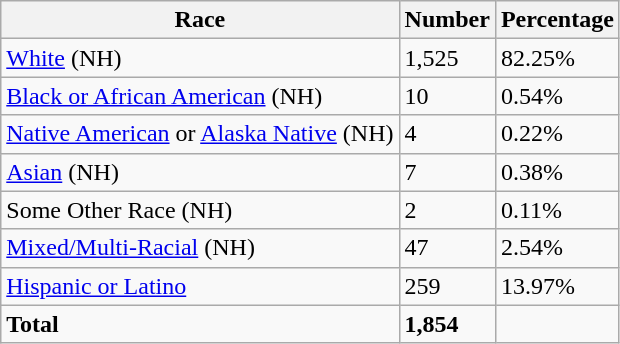<table class="wikitable">
<tr>
<th>Race</th>
<th>Number</th>
<th>Percentage</th>
</tr>
<tr>
<td><a href='#'>White</a> (NH)</td>
<td>1,525</td>
<td>82.25%</td>
</tr>
<tr>
<td><a href='#'>Black or African American</a> (NH)</td>
<td>10</td>
<td>0.54%</td>
</tr>
<tr>
<td><a href='#'>Native American</a> or <a href='#'>Alaska Native</a> (NH)</td>
<td>4</td>
<td>0.22%</td>
</tr>
<tr>
<td><a href='#'>Asian</a> (NH)</td>
<td>7</td>
<td>0.38%</td>
</tr>
<tr>
<td>Some Other Race (NH)</td>
<td>2</td>
<td>0.11%</td>
</tr>
<tr>
<td><a href='#'>Mixed/Multi-Racial</a> (NH)</td>
<td>47</td>
<td>2.54%</td>
</tr>
<tr>
<td><a href='#'>Hispanic or Latino</a></td>
<td>259</td>
<td>13.97%</td>
</tr>
<tr>
<td><strong>Total</strong></td>
<td><strong>1,854</strong></td>
<td></td>
</tr>
</table>
